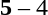<table style="text-align:center">
<tr>
<th width=223></th>
<th width=100></th>
<th width=223></th>
</tr>
<tr>
<td align=right></td>
<td></td>
<td align=left></td>
</tr>
<tr>
<td align=right></td>
<td><strong>5</strong> – 4</td>
<td align=left></td>
</tr>
</table>
